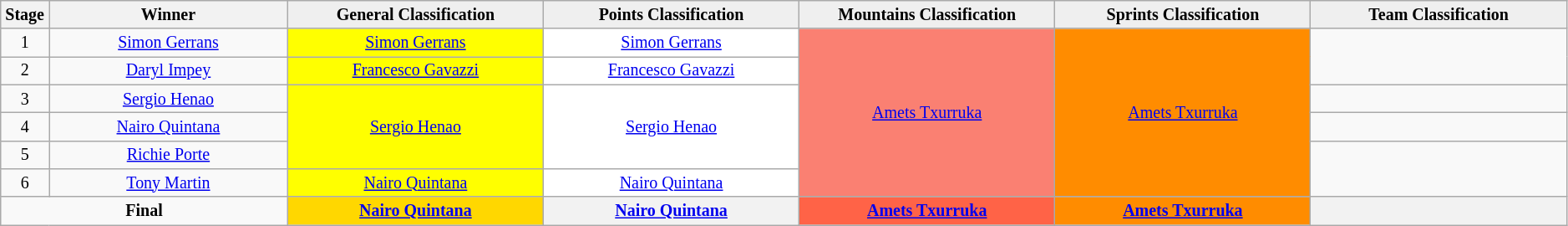<table class="wikitable" style="text-align: center; font-size:smaller;">
<tr>
<th width="1%">Stage</th>
<th width="14%">Winner</th>
<th style="background:#EFEFEF;" width="15%">General Classification<br></th>
<th style="background:#EFEFEF;" width="15%">Points Classification<br></th>
<th style="background:#EFEFEF;" width="15%">Mountains Classification<br></th>
<th style="background:#EFEFEF;" width="15%">Sprints Classification<br></th>
<th style="background:#EFEFEF;" width="15%">Team Classification</th>
</tr>
<tr>
<td>1</td>
<td><a href='#'>Simon Gerrans</a></td>
<td style="background-color:yellow;"><a href='#'>Simon Gerrans</a></td>
<td style="background-color:white;"><a href='#'>Simon Gerrans</a></td>
<td style="background-color:salmon;" rowspan=6><a href='#'>Amets Txurruka</a></td>
<td style="background:#FF8C00;" rowspan=6><a href='#'>Amets Txurruka</a></td>
<td style="background-color:offwhite;" rowspan=2></td>
</tr>
<tr>
<td>2</td>
<td><a href='#'>Daryl Impey</a></td>
<td style="background-color:yellow;"><a href='#'>Francesco Gavazzi</a></td>
<td style="background-color:white;"><a href='#'>Francesco Gavazzi</a></td>
</tr>
<tr>
<td>3</td>
<td><a href='#'>Sergio Henao</a></td>
<td style="background-color:yellow;" rowspan=3><a href='#'>Sergio Henao</a></td>
<td style="background-color:white;" rowspan=3><a href='#'>Sergio Henao</a></td>
<td style="background-color:offwhite;"></td>
</tr>
<tr>
<td>4</td>
<td><a href='#'>Nairo Quintana</a></td>
<td style="background-color:offwhite;"></td>
</tr>
<tr>
<td>5</td>
<td><a href='#'>Richie Porte</a></td>
<td style="background-color:offwhite;" rowspan=2></td>
</tr>
<tr>
<td>6</td>
<td><a href='#'>Tony Martin</a></td>
<td style="background-color:yellow;"><a href='#'>Nairo Quintana</a></td>
<td style="background-color:white;"><a href='#'>Nairo Quintana</a></td>
</tr>
<tr>
<td colspan="2"><strong>Final</strong><br></td>
<th style="background-color:gold;"><a href='#'>Nairo Quintana</a></th>
<th style="background-color:offwhite;"><a href='#'>Nairo Quintana</a></th>
<th style="background-color:tomato;"><a href='#'>Amets Txurruka</a></th>
<th style="background:#FF8C00;"><a href='#'>Amets Txurruka</a></th>
<th style="background-color:offwhite;"></th>
</tr>
</table>
